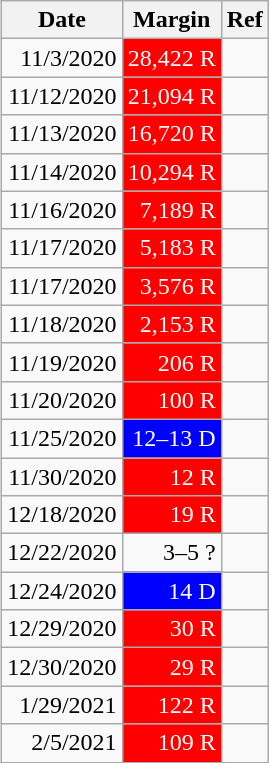<table role="presentation" class="wikitable mw-collapsible" style="float:right; text-align:right">
<tr>
<th>Date</th>
<th>Margin</th>
<th>Ref</th>
</tr>
<tr>
<td>11/3/2020</td>
<td style="background: red; color: white;">28,422 R</td>
<td></td>
</tr>
<tr>
<td>11/12/2020</td>
<td style="background: red; color: white;">21,094 R</td>
<td></td>
</tr>
<tr>
<td>11/13/2020</td>
<td style="background: red; color: white;">16,720 R</td>
<td></td>
</tr>
<tr>
<td>11/14/2020</td>
<td style="background: red; color: white;">10,294 R</td>
<td></td>
</tr>
<tr>
<td>11/16/2020</td>
<td style="background: red; color: white;">7,189 R</td>
<td></td>
</tr>
<tr>
<td>11/17/2020</td>
<td style="background: red; color: white;">5,183 R</td>
<td></td>
</tr>
<tr>
<td>11/17/2020</td>
<td style="background: red; color: white;">3,576 R</td>
<td></td>
</tr>
<tr>
<td>11/18/2020</td>
<td style="background: red; color: white;">2,153 R</td>
<td></td>
</tr>
<tr>
<td>11/19/2020</td>
<td style="background: red; color: white;">206 R</td>
<td></td>
</tr>
<tr>
<td>11/20/2020</td>
<td style="background: red; color: white;">100 R</td>
<td></td>
</tr>
<tr>
<td>11/25/2020</td>
<td style="background: blue; color: white;">12–13 D</td>
<td></td>
</tr>
<tr>
<td>11/30/2020</td>
<td style="background: red; color: white;">12 R</td>
<td></td>
</tr>
<tr>
<td>12/18/2020</td>
<td style="background: red; color: white;">19 R</td>
<td></td>
</tr>
<tr>
<td>12/22/2020</td>
<td>3–5 ?</td>
<td></td>
</tr>
<tr>
<td>12/24/2020</td>
<td style="background: blue; color: white;">14 D</td>
<td></td>
</tr>
<tr>
<td>12/29/2020</td>
<td style="background: red; color: white;">30 R</td>
<td></td>
</tr>
<tr>
<td>12/30/2020</td>
<td style="background: red; color: white;">29 R</td>
<td></td>
</tr>
<tr>
<td>1/29/2021</td>
<td style="background: red; color: white;">122 R</td>
<td></td>
</tr>
<tr>
<td>2/5/2021</td>
<td style="background: red; color: white;">109 R</td>
<td></td>
</tr>
</table>
